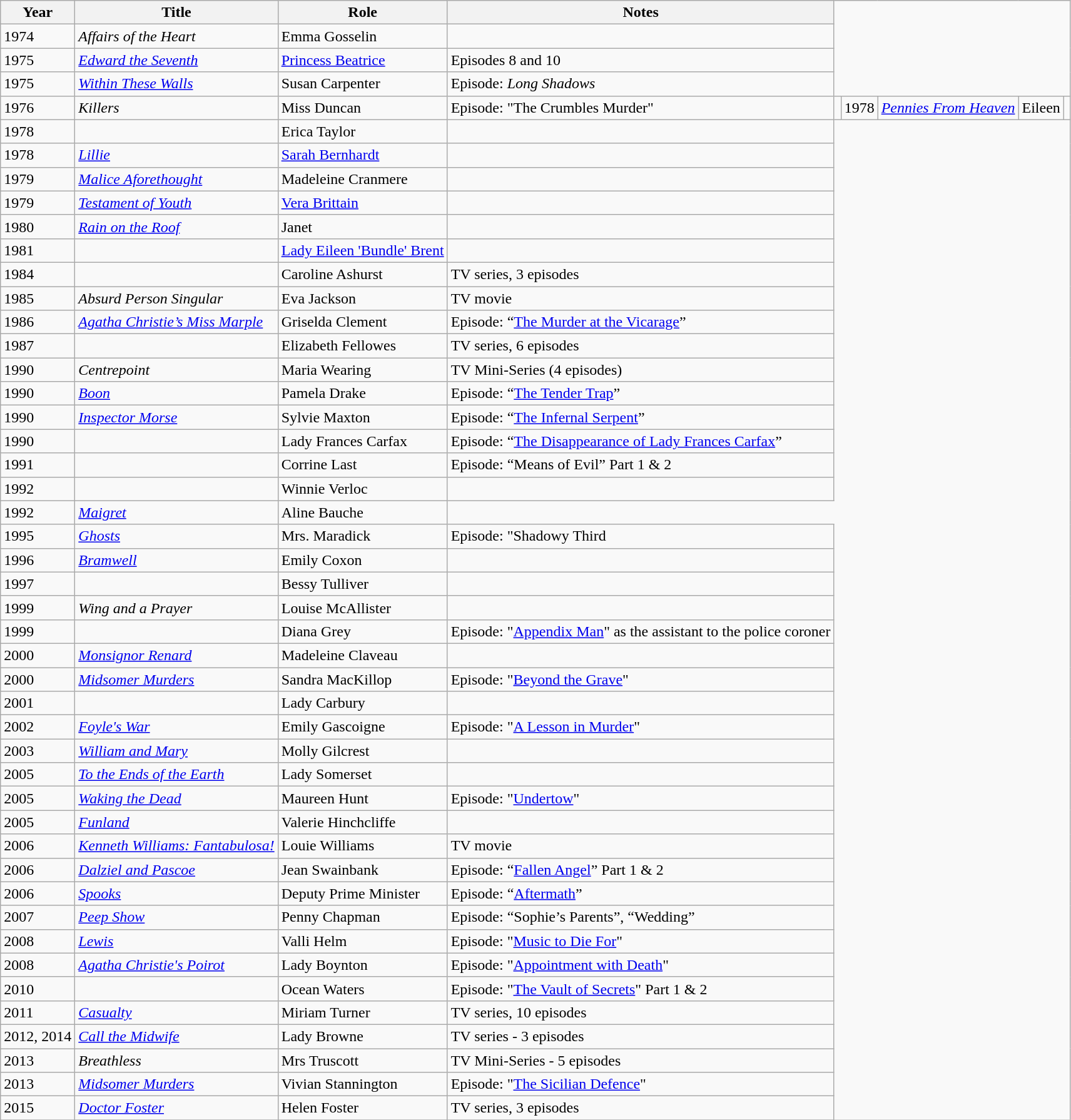<table class="wikitable sortable">
<tr>
<th>Year</th>
<th>Title</th>
<th>Role</th>
<th class="unsortable">Notes</th>
</tr>
<tr>
<td>1974</td>
<td><em>Affairs of the Heart</em></td>
<td>Emma Gosselin</td>
<td></td>
</tr>
<tr>
<td>1975</td>
<td><em><a href='#'>Edward the Seventh</a></em></td>
<td><a href='#'>Princess Beatrice</a></td>
<td>Episodes 8 and 10</td>
</tr>
<tr>
<td>1975</td>
<td><em><a href='#'>Within These Walls</a></em></td>
<td>Susan Carpenter</td>
<td>Episode: <em>Long Shadows</em></td>
</tr>
<tr>
<td>1976</td>
<td><em>Killers</em></td>
<td>Miss Duncan</td>
<td>Episode: "The Crumbles Murder"</td>
<td><br></td>
<td>1978</td>
<td><em><a href='#'>Pennies From Heaven</a></em></td>
<td>Eileen</td>
<td></td>
</tr>
<tr>
<td>1978</td>
<td><em></em></td>
<td>Erica Taylor</td>
<td></td>
</tr>
<tr>
<td>1978</td>
<td><em><a href='#'>Lillie</a></em></td>
<td><a href='#'>Sarah Bernhardt</a></td>
<td></td>
</tr>
<tr>
<td>1979</td>
<td><em><a href='#'>Malice Aforethought</a></em></td>
<td>Madeleine Cranmere</td>
<td></td>
</tr>
<tr>
<td>1979</td>
<td><em><a href='#'>Testament of Youth</a></em></td>
<td><a href='#'>Vera Brittain</a></td>
<td></td>
</tr>
<tr>
<td>1980</td>
<td><em><a href='#'>Rain on the Roof</a></em></td>
<td>Janet</td>
<td></td>
</tr>
<tr>
<td>1981</td>
<td><em></em></td>
<td><a href='#'>Lady Eileen 'Bundle' Brent</a></td>
<td></td>
</tr>
<tr>
<td>1984</td>
<td><em></em></td>
<td>Caroline Ashurst</td>
<td>TV series, 3 episodes</td>
</tr>
<tr>
<td>1985</td>
<td><em>Absurd Person Singular</em></td>
<td>Eva Jackson</td>
<td>TV movie</td>
</tr>
<tr>
<td>1986</td>
<td><em><a href='#'>Agatha Christie’s Miss Marple</a></em></td>
<td>Griselda Clement</td>
<td>Episode: “<a href='#'>The Murder at the Vicarage</a>”</td>
</tr>
<tr>
<td>1987</td>
<td><em></em></td>
<td>Elizabeth Fellowes</td>
<td>TV series, 6 episodes</td>
</tr>
<tr>
<td>1990</td>
<td><em>Centrepoint</em></td>
<td>Maria Wearing</td>
<td>TV Mini-Series (4 episodes)</td>
</tr>
<tr>
<td>1990</td>
<td><em><a href='#'>Boon</a></em></td>
<td>Pamela Drake</td>
<td>Episode: “<a href='#'>The Tender Trap</a>”</td>
</tr>
<tr>
<td>1990</td>
<td><em><a href='#'>Inspector Morse</a></em></td>
<td>Sylvie Maxton</td>
<td>Episode: “<a href='#'>The Infernal Serpent</a>”</td>
</tr>
<tr>
<td>1990</td>
<td><em></em></td>
<td>Lady Frances Carfax</td>
<td>Episode: “<a href='#'>The Disappearance of Lady Frances Carfax</a>”</td>
</tr>
<tr>
<td>1991</td>
<td><em></em></td>
<td>Corrine Last</td>
<td>Episode: “Means of Evil” Part 1 & 2</td>
</tr>
<tr>
<td>1992</td>
<td><em></em></td>
<td>Winnie Verloc</td>
<td></td>
</tr>
<tr>
<td>1992</td>
<td><em><a href='#'>Maigret</a></em></td>
<td>Aline Bauche</td>
</tr>
<tr>
<td>1995</td>
<td><a href='#'><em>Ghosts</em></a></td>
<td>Mrs. Maradick</td>
<td>Episode: "Shadowy Third</td>
</tr>
<tr>
<td>1996</td>
<td><em><a href='#'>Bramwell</a></em></td>
<td>Emily Coxon</td>
<td></td>
</tr>
<tr>
<td>1997</td>
<td><em></em></td>
<td>Bessy Tulliver</td>
<td></td>
</tr>
<tr>
<td>1999</td>
<td><em>Wing and a Prayer</em></td>
<td>Louise McAllister</td>
<td></td>
</tr>
<tr>
<td>1999</td>
<td><em></em></td>
<td>Diana Grey</td>
<td>Episode: "<a href='#'>Appendix Man</a>" as the assistant to the police coroner</td>
</tr>
<tr>
<td>2000</td>
<td><em><a href='#'>Monsignor Renard</a></em></td>
<td>Madeleine Claveau</td>
<td></td>
</tr>
<tr>
<td>2000</td>
<td><em><a href='#'>Midsomer Murders</a></em></td>
<td>Sandra MacKillop</td>
<td>Episode:  "<a href='#'>Beyond the Grave</a>"</td>
</tr>
<tr>
<td>2001</td>
<td><em></em></td>
<td>Lady Carbury</td>
<td></td>
</tr>
<tr>
<td>2002</td>
<td><em><a href='#'>Foyle's War</a></em></td>
<td>Emily Gascoigne</td>
<td>Episode: "<a href='#'>A Lesson in Murder</a>"</td>
</tr>
<tr>
<td>2003</td>
<td><em><a href='#'>William and Mary</a></em></td>
<td>Molly Gilcrest</td>
<td></td>
</tr>
<tr>
<td>2005</td>
<td><em><a href='#'>To the Ends of the Earth</a></em></td>
<td>Lady Somerset</td>
<td></td>
</tr>
<tr>
<td>2005</td>
<td><em><a href='#'>Waking the Dead</a></em></td>
<td>Maureen Hunt</td>
<td>Episode: "<a href='#'>Undertow</a>"</td>
</tr>
<tr>
<td>2005</td>
<td><em><a href='#'>Funland</a></em></td>
<td>Valerie Hinchcliffe</td>
<td></td>
</tr>
<tr>
<td>2006</td>
<td><em><a href='#'>Kenneth Williams: Fantabulosa!</a></em></td>
<td>Louie Williams</td>
<td>TV movie</td>
</tr>
<tr>
<td>2006</td>
<td><em><a href='#'>Dalziel and Pascoe</a></em></td>
<td>Jean Swainbank</td>
<td>Episode: “<a href='#'>Fallen Angel</a>” Part 1 & 2</td>
</tr>
<tr>
<td>2006</td>
<td><em><a href='#'>Spooks</a></em></td>
<td>Deputy Prime Minister</td>
<td>Episode: “<a href='#'>Aftermath</a>”</td>
</tr>
<tr>
<td>2007</td>
<td><em><a href='#'>Peep Show</a></em></td>
<td>Penny Chapman</td>
<td>Episode: “Sophie’s Parents”, “Wedding”</td>
</tr>
<tr>
<td>2008</td>
<td><em><a href='#'>Lewis</a></em></td>
<td>Valli Helm</td>
<td>Episode: "<a href='#'>Music to Die For</a>"</td>
</tr>
<tr>
<td>2008</td>
<td><em><a href='#'>Agatha Christie's Poirot</a></em></td>
<td>Lady Boynton</td>
<td>Episode: "<a href='#'>Appointment with Death</a>"</td>
</tr>
<tr>
<td>2010</td>
<td><em></em></td>
<td>Ocean Waters</td>
<td>Episode: "<a href='#'>The Vault of Secrets</a>" Part 1 & 2</td>
</tr>
<tr>
<td>2011</td>
<td><em><a href='#'>Casualty</a></em></td>
<td>Miriam Turner</td>
<td>TV series, 10 episodes</td>
</tr>
<tr>
<td>2012, 2014</td>
<td><em><a href='#'>Call the Midwife</a></em></td>
<td>Lady Browne</td>
<td>TV series - 3 episodes</td>
</tr>
<tr>
<td>2013</td>
<td><em>Breathless</em></td>
<td>Mrs Truscott</td>
<td>TV Mini-Series - 5 episodes</td>
</tr>
<tr>
<td>2013</td>
<td><em><a href='#'>Midsomer Murders</a></em></td>
<td>Vivian Stannington</td>
<td>Episode: "<a href='#'>The Sicilian Defence</a>"</td>
</tr>
<tr>
<td>2015</td>
<td><em><a href='#'>Doctor Foster</a></em></td>
<td>Helen Foster</td>
<td>TV series, 3 episodes</td>
</tr>
<tr>
</tr>
</table>
